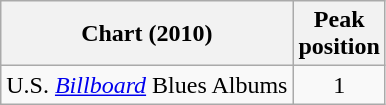<table class="wikitable">
<tr>
<th>Chart (2010)</th>
<th>Peak<br>position</th>
</tr>
<tr>
<td>U.S. <em><a href='#'>Billboard</a></em> Blues Albums</td>
<td align=center>1</td>
</tr>
</table>
